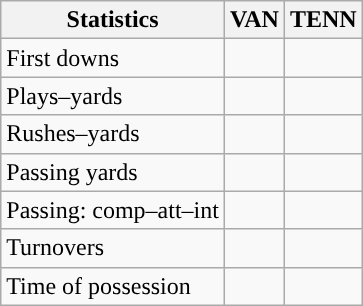<table class="wikitable" style="float:left">
<tr>
<th>Statistics</th>
<th>VAN</th>
<th>TENN</th>
</tr>
<tr>
<td>First downs</td>
<td></td>
<td></td>
</tr>
<tr>
<td>Plays–yards</td>
<td></td>
<td></td>
</tr>
<tr>
<td>Rushes–yards</td>
<td></td>
<td></td>
</tr>
<tr>
<td>Passing yards</td>
<td></td>
<td></td>
</tr>
<tr>
<td>Passing: comp–att–int</td>
<td></td>
<td></td>
</tr>
<tr>
<td>Turnovers</td>
<td></td>
<td></td>
</tr>
<tr>
<td>Time of possession</td>
<td></td>
<td></td>
</tr>
</table>
